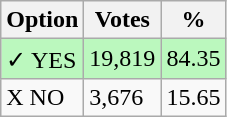<table class="wikitable">
<tr>
<th>Option</th>
<th>Votes</th>
<th>%</th>
</tr>
<tr>
<td style=background:#bbf8be>✓ YES</td>
<td style=background:#bbf8be>19,819</td>
<td style=background:#bbf8be>84.35</td>
</tr>
<tr>
<td>X NO</td>
<td>3,676</td>
<td>15.65</td>
</tr>
</table>
